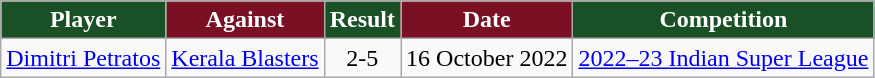<table class="wikitable">
<tr>
<th style="background:#1A5026; color:white; text-align:center;">Player</th>
<th style="background:#7A1024; color:white; text-align:center;">Against</th>
<th style="background:#1A5026; color:white; text-align:center;">Result</th>
<th style="background:#7a1024; color:white; text-align:center;">Date</th>
<th style="background:#1A5026; color:white; text-align:center;">Competition</th>
</tr>
<tr>
<td> <a href='#'>Dimitri Petratos</a></td>
<td><a href='#'>Kerala Blasters</a></td>
<td style="text-align:center">2-5</td>
<td>16 October 2022</td>
<td><a href='#'>2022–23 Indian Super League</a></td>
</tr>
</table>
